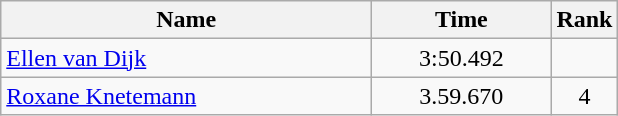<table class="wikitable" style="text-align:center;">
<tr>
<th style="width:15em">Name</th>
<th style="width:7em">Time</th>
<th>Rank</th>
</tr>
<tr>
<td align=left><a href='#'>Ellen van Dijk</a></td>
<td>3:50.492</td>
<td></td>
</tr>
<tr>
<td align=left><a href='#'>Roxane Knetemann</a></td>
<td>3.59.670</td>
<td>4</td>
</tr>
</table>
